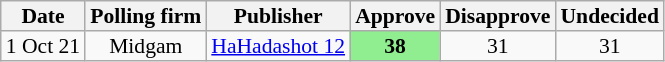<table class="wikitable sortable" style="text-align:center; font-size:90%; line-height:13px">
<tr>
<th>Date</th>
<th>Polling firm</th>
<th>Publisher</th>
<th>Approve</th>
<th>Disapprove</th>
<th>Undecided</th>
</tr>
<tr>
<td data-sort-value=2021-10-01>1 Oct 21</td>
<td>Midgam</td>
<td><a href='#'>HaHadashot 12</a></td>
<td style=background:lightgreen><strong>38</strong></td>
<td>31</td>
<td>31</td>
</tr>
</table>
